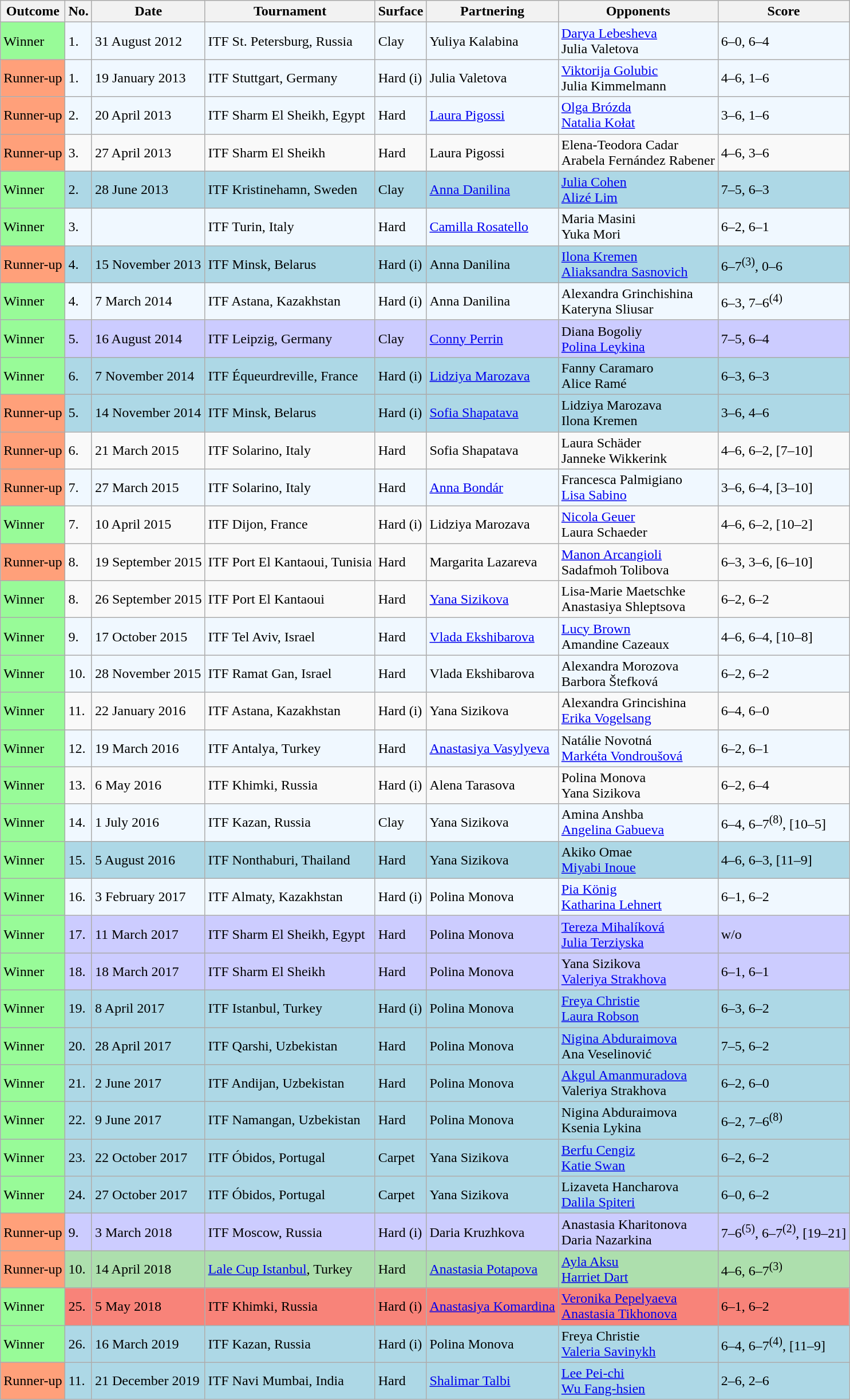<table class="sortable wikitable">
<tr>
<th>Outcome</th>
<th>No.</th>
<th>Date</th>
<th>Tournament</th>
<th>Surface</th>
<th>Partnering</th>
<th>Opponents</th>
<th class="unsortable">Score</th>
</tr>
<tr style="background:#f0f8ff;">
<td style="background:#98fb98;">Winner</td>
<td>1.</td>
<td>31 August 2012</td>
<td>ITF St. Petersburg, Russia</td>
<td>Clay</td>
<td> Yuliya Kalabina</td>
<td> <a href='#'>Darya Lebesheva</a> <br>  Julia Valetova</td>
<td>6–0, 6–4</td>
</tr>
<tr style="background:#f0f8ff;">
<td style="background:#ffa07a;">Runner-up</td>
<td>1.</td>
<td>19 January 2013</td>
<td>ITF Stuttgart, Germany</td>
<td>Hard (i)</td>
<td> Julia Valetova</td>
<td> <a href='#'>Viktorija Golubic</a> <br>  Julia Kimmelmann</td>
<td>4–6, 1–6</td>
</tr>
<tr style="background:#f0f8ff;">
<td style="background:#ffa07a;">Runner-up</td>
<td>2.</td>
<td>20 April 2013</td>
<td>ITF Sharm El Sheikh, Egypt</td>
<td>Hard</td>
<td> <a href='#'>Laura Pigossi</a></td>
<td> <a href='#'>Olga Brózda</a> <br>  <a href='#'>Natalia Kołat</a></td>
<td>3–6, 1–6</td>
</tr>
<tr>
<td style="background:#ffa07a;">Runner-up</td>
<td>3.</td>
<td>27 April 2013</td>
<td>ITF Sharm El Sheikh</td>
<td>Hard</td>
<td> Laura Pigossi</td>
<td> Elena-Teodora Cadar <br>  Arabela Fernández Rabener</td>
<td>4–6, 3–6</td>
</tr>
<tr style="background:lightblue;">
<td style="background:#98fb98;">Winner</td>
<td>2.</td>
<td>28 June 2013</td>
<td>ITF Kristinehamn, Sweden</td>
<td>Clay</td>
<td> <a href='#'>Anna Danilina</a></td>
<td> <a href='#'>Julia Cohen</a> <br>  <a href='#'>Alizé Lim</a></td>
<td>7–5, 6–3</td>
</tr>
<tr style="background:#f0f8ff;">
<td style="background:#98fb98;">Winner</td>
<td>3.</td>
<td></td>
<td>ITF Turin, Italy</td>
<td>Hard</td>
<td> <a href='#'>Camilla Rosatello</a></td>
<td> Maria Masini <br>  Yuka Mori</td>
<td>6–2, 6–1</td>
</tr>
<tr style="background:lightblue;">
<td style="background:#ffa07a;">Runner-up</td>
<td>4.</td>
<td>15 November 2013</td>
<td>ITF Minsk, Belarus</td>
<td>Hard (i)</td>
<td> Anna Danilina</td>
<td> <a href='#'>Ilona Kremen</a> <br>  <a href='#'>Aliaksandra Sasnovich</a></td>
<td>6–7<sup>(3)</sup>, 0–6</td>
</tr>
<tr style="background:#f0f8ff;">
<td style="background:#98fb98;">Winner</td>
<td>4.</td>
<td>7 March 2014</td>
<td>ITF Astana, Kazakhstan</td>
<td>Hard (i)</td>
<td> Anna Danilina</td>
<td> Alexandra Grinchishina <br>  Kateryna Sliusar</td>
<td>6–3, 7–6<sup>(4)</sup></td>
</tr>
<tr style="background:#ccccff;">
<td style="background:#98fb98;">Winner</td>
<td>5.</td>
<td>16 August 2014</td>
<td>ITF Leipzig, Germany</td>
<td>Clay</td>
<td> <a href='#'>Conny Perrin</a></td>
<td> Diana Bogoliy <br>  <a href='#'>Polina Leykina</a></td>
<td>7–5, 6–4</td>
</tr>
<tr style="background:lightblue;">
<td style="background:#98fb98;">Winner</td>
<td>6.</td>
<td>7 November 2014</td>
<td>ITF Équeurdreville, France</td>
<td>Hard (i)</td>
<td> <a href='#'>Lidziya Marozava</a></td>
<td> Fanny Caramaro <br>  Alice Ramé</td>
<td>6–3, 6–3</td>
</tr>
<tr style="background:lightblue;">
<td style="background:#ffa07a;">Runner-up</td>
<td>5.</td>
<td>14 November 2014</td>
<td>ITF Minsk, Belarus</td>
<td>Hard (i)</td>
<td> <a href='#'>Sofia Shapatava</a></td>
<td> Lidziya Marozava <br>  Ilona Kremen</td>
<td>3–6, 4–6</td>
</tr>
<tr>
<td style="background:#ffa07a;">Runner-up</td>
<td>6.</td>
<td>21 March 2015</td>
<td>ITF Solarino, Italy</td>
<td>Hard</td>
<td> Sofia Shapatava</td>
<td> Laura Schäder <br>  Janneke Wikkerink</td>
<td>4–6, 6–2, [7–10]</td>
</tr>
<tr style="background:#f0f8ff;">
<td style="background:#ffa07a;">Runner-up</td>
<td>7.</td>
<td>27 March 2015</td>
<td>ITF Solarino, Italy</td>
<td>Hard</td>
<td> <a href='#'>Anna Bondár</a></td>
<td> Francesca Palmigiano <br>  <a href='#'>Lisa Sabino</a></td>
<td>3–6, 6–4, [3–10]</td>
</tr>
<tr>
<td style="background:#98fb98;">Winner</td>
<td>7.</td>
<td>10 April 2015</td>
<td>ITF Dijon, France</td>
<td>Hard (i)</td>
<td> Lidziya Marozava</td>
<td> <a href='#'>Nicola Geuer</a> <br>  Laura Schaeder</td>
<td>4–6, 6–2, [10–2]</td>
</tr>
<tr>
<td style="background:#ffa07a;">Runner-up</td>
<td>8.</td>
<td>19 September 2015</td>
<td>ITF Port El Kantaoui, Tunisia</td>
<td>Hard</td>
<td> Margarita Lazareva</td>
<td> <a href='#'>Manon Arcangioli</a> <br>  Sadafmoh Tolibova</td>
<td>6–3, 3–6, [6–10]</td>
</tr>
<tr>
<td style="background:#98fb98;">Winner</td>
<td>8.</td>
<td>26 September 2015</td>
<td>ITF Port El Kantaoui</td>
<td>Hard</td>
<td> <a href='#'>Yana Sizikova</a></td>
<td> Lisa-Marie Maetschke <br>  Anastasiya Shleptsova</td>
<td>6–2, 6–2</td>
</tr>
<tr style="background:#f0f8ff;">
<td style="background:#98fb98;">Winner</td>
<td>9.</td>
<td>17 October 2015</td>
<td>ITF Tel Aviv, Israel</td>
<td>Hard</td>
<td> <a href='#'>Vlada Ekshibarova</a></td>
<td> <a href='#'>Lucy Brown</a> <br>  Amandine Cazeaux</td>
<td>4–6, 6–4, [10–8]</td>
</tr>
<tr style="background:#f0f8ff;">
<td style="background:#98fb98;">Winner</td>
<td>10.</td>
<td>28 November 2015</td>
<td>ITF Ramat Gan, Israel</td>
<td>Hard</td>
<td> Vlada Ekshibarova</td>
<td> Alexandra Morozova <br>  Barbora Štefková</td>
<td>6–2, 6–2</td>
</tr>
<tr>
<td style="background:#98fb98;">Winner</td>
<td>11.</td>
<td>22 January 2016</td>
<td>ITF Astana, Kazakhstan</td>
<td>Hard (i)</td>
<td> Yana Sizikova</td>
<td> Alexandra Grincishina <br>  <a href='#'>Erika Vogelsang</a></td>
<td>6–4, 6–0</td>
</tr>
<tr style="background:#f0f8ff;">
<td style="background:#98fb98;">Winner</td>
<td>12.</td>
<td>19 March 2016</td>
<td>ITF Antalya, Turkey</td>
<td>Hard</td>
<td> <a href='#'>Anastasiya Vasylyeva</a></td>
<td> Natálie Novotná <br>  <a href='#'>Markéta Vondroušová</a></td>
<td>6–2, 6–1</td>
</tr>
<tr>
<td style="background:#98fb98;">Winner</td>
<td>13.</td>
<td>6 May 2016</td>
<td>ITF Khimki, Russia</td>
<td>Hard (i)</td>
<td> Alena Tarasova</td>
<td> Polina Monova <br>  Yana Sizikova</td>
<td>6–2, 6–4</td>
</tr>
<tr style="background:#f0f8ff;">
<td style="background:#98fb98;">Winner</td>
<td>14.</td>
<td>1 July 2016</td>
<td>ITF Kazan, Russia</td>
<td>Clay</td>
<td> Yana Sizikova</td>
<td> Amina Anshba <br>  <a href='#'>Angelina Gabueva</a></td>
<td>6–4, 6–7<sup>(8)</sup>, [10–5]</td>
</tr>
<tr style="background:lightblue;">
<td style="background:#98fb98;">Winner</td>
<td>15.</td>
<td>5 August 2016</td>
<td>ITF Nonthaburi, Thailand</td>
<td>Hard</td>
<td> Yana Sizikova</td>
<td> Akiko Omae <br>  <a href='#'>Miyabi Inoue</a></td>
<td>4–6, 6–3, [11–9]</td>
</tr>
<tr style="background:#f0f8ff;">
<td style="background:#98fb98;">Winner</td>
<td>16.</td>
<td>3 February 2017</td>
<td>ITF Almaty, Kazakhstan</td>
<td>Hard (i)</td>
<td> Polina Monova</td>
<td> <a href='#'>Pia König</a> <br>  <a href='#'>Katharina Lehnert</a></td>
<td>6–1, 6–2</td>
</tr>
<tr style="background:#ccccff;">
<td style="background:#98fb98;">Winner</td>
<td>17.</td>
<td>11 March 2017</td>
<td>ITF Sharm El Sheikh, Egypt</td>
<td>Hard</td>
<td> Polina Monova</td>
<td> <a href='#'>Tereza Mihalíková</a> <br>  <a href='#'>Julia Terziyska</a></td>
<td>w/o</td>
</tr>
<tr style="background:#ccccff;">
<td style="background:#98fb98;">Winner</td>
<td>18.</td>
<td>18 March 2017</td>
<td>ITF Sharm El Sheikh</td>
<td>Hard</td>
<td> Polina Monova</td>
<td> Yana Sizikova <br>  <a href='#'>Valeriya Strakhova</a></td>
<td>6–1, 6–1</td>
</tr>
<tr style="background:lightblue;">
<td style="background:#98fb98;">Winner</td>
<td>19.</td>
<td>8 April 2017</td>
<td>ITF Istanbul, Turkey</td>
<td>Hard (i)</td>
<td> Polina Monova</td>
<td> <a href='#'>Freya Christie</a> <br>  <a href='#'>Laura Robson</a></td>
<td>6–3, 6–2</td>
</tr>
<tr style="background:lightblue;">
<td style="background:#98fb98;">Winner</td>
<td>20.</td>
<td>28 April 2017</td>
<td>ITF Qarshi, Uzbekistan</td>
<td>Hard</td>
<td> Polina Monova</td>
<td> <a href='#'>Nigina Abduraimova</a> <br>  Ana Veselinović</td>
<td>7–5, 6–2</td>
</tr>
<tr style="background:lightblue;">
<td style="background:#98fb98;">Winner</td>
<td>21.</td>
<td>2 June 2017</td>
<td>ITF Andijan, Uzbekistan</td>
<td>Hard</td>
<td> Polina Monova</td>
<td> <a href='#'>Akgul Amanmuradova</a> <br>  Valeriya Strakhova</td>
<td>6–2, 6–0</td>
</tr>
<tr style="background:lightblue;">
<td style="background:#98fb98;">Winner</td>
<td>22.</td>
<td>9 June 2017</td>
<td>ITF Namangan, Uzbekistan</td>
<td>Hard</td>
<td> Polina Monova</td>
<td> Nigina Abduraimova <br>  Ksenia Lykina</td>
<td>6–2, 7–6<sup>(8)</sup></td>
</tr>
<tr style="background:lightblue;">
<td style="background:#98fb98;">Winner</td>
<td>23.</td>
<td>22 October 2017</td>
<td>ITF Óbidos, Portugal</td>
<td>Carpet</td>
<td> Yana Sizikova</td>
<td> <a href='#'>Berfu Cengiz</a> <br>  <a href='#'>Katie Swan</a></td>
<td>6–2, 6–2</td>
</tr>
<tr style="background:lightblue;">
<td style="background:#98fb98;">Winner</td>
<td>24.</td>
<td>27 October 2017</td>
<td>ITF Óbidos, Portugal</td>
<td>Carpet</td>
<td> Yana Sizikova</td>
<td> Lizaveta Hancharova <br>  <a href='#'>Dalila Spiteri</a></td>
<td>6–0, 6–2</td>
</tr>
<tr style="background:#ccccff;">
<td style="background:#ffa07a;">Runner-up</td>
<td>9.</td>
<td>3 March 2018</td>
<td>ITF Moscow, Russia</td>
<td>Hard (i)</td>
<td> Daria Kruzhkova</td>
<td> Anastasia Kharitonova <br>  Daria Nazarkina</td>
<td>7–6<sup>(5)</sup>, 6–7<sup>(2)</sup>, [19–21]</td>
</tr>
<tr style="background:#addfad;">
<td style="background:#ffa07a;">Runner-up</td>
<td>10.</td>
<td>14 April 2018</td>
<td><a href='#'>Lale Cup Istanbul</a>, Turkey</td>
<td>Hard</td>
<td> <a href='#'>Anastasia Potapova</a></td>
<td> <a href='#'>Ayla Aksu</a> <br>  <a href='#'>Harriet Dart</a></td>
<td>4–6, 6–7<sup>(3)</sup></td>
</tr>
<tr style="background:#f88379;">
<td style="background:#98fb98;">Winner</td>
<td>25.</td>
<td>5 May 2018</td>
<td>ITF Khimki, Russia</td>
<td>Hard (i)</td>
<td> <a href='#'>Anastasiya Komardina</a></td>
<td> <a href='#'>Veronika Pepelyaeva</a> <br>  <a href='#'>Anastasia Tikhonova</a></td>
<td>6–1, 6–2</td>
</tr>
<tr style="background:lightblue;">
<td style="background:#98fb98;">Winner</td>
<td>26.</td>
<td>16 March 2019</td>
<td>ITF Kazan, Russia</td>
<td>Hard (i)</td>
<td> Polina Monova</td>
<td> Freya Christie <br>  <a href='#'>Valeria Savinykh</a></td>
<td>6–4, 6–7<sup>(4)</sup>, [11–9]</td>
</tr>
<tr style="background:lightblue;">
<td style="background:#ffa07a;">Runner-up</td>
<td>11.</td>
<td>21 December 2019</td>
<td>ITF Navi Mumbai, India</td>
<td>Hard</td>
<td> <a href='#'>Shalimar Talbi</a></td>
<td> <a href='#'>Lee Pei-chi</a> <br>  <a href='#'>Wu Fang-hsien</a></td>
<td>2–6, 2–6</td>
</tr>
</table>
